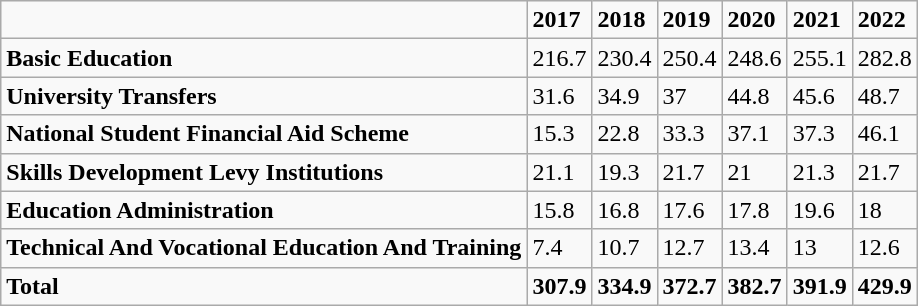<table class="wikitable">
<tr>
<td></td>
<td><strong>2017</strong></td>
<td><strong>2018</strong></td>
<td><strong>2019</strong></td>
<td><strong>2020</strong></td>
<td><strong>2021</strong></td>
<td><strong>2022</strong></td>
</tr>
<tr>
<td><strong>Basic Education</strong></td>
<td>216.7</td>
<td>230.4</td>
<td>250.4</td>
<td>248.6</td>
<td>255.1</td>
<td>282.8</td>
</tr>
<tr>
<td><strong>University Transfers</strong></td>
<td>31.6</td>
<td>34.9</td>
<td>37</td>
<td>44.8</td>
<td>45.6</td>
<td>48.7</td>
</tr>
<tr>
<td><strong>National Student Financial Aid Scheme</strong></td>
<td>15.3</td>
<td>22.8</td>
<td>33.3</td>
<td>37.1</td>
<td>37.3</td>
<td>46.1</td>
</tr>
<tr>
<td><strong>Skills Development Levy Institutions</strong></td>
<td>21.1</td>
<td>19.3</td>
<td>21.7</td>
<td>21</td>
<td>21.3</td>
<td>21.7</td>
</tr>
<tr>
<td><strong>Education Administration</strong></td>
<td>15.8</td>
<td>16.8</td>
<td>17.6</td>
<td>17.8</td>
<td>19.6</td>
<td>18</td>
</tr>
<tr>
<td><strong>Technical And Vocational Education And Training</strong></td>
<td>7.4</td>
<td>10.7</td>
<td>12.7</td>
<td>13.4</td>
<td>13</td>
<td>12.6</td>
</tr>
<tr>
<td><strong>Total</strong></td>
<td><strong>307.9</strong></td>
<td><strong>334.9</strong></td>
<td><strong>372.7</strong></td>
<td><strong>382.7</strong></td>
<td><strong>391.9</strong></td>
<td><strong>429.9</strong></td>
</tr>
</table>
